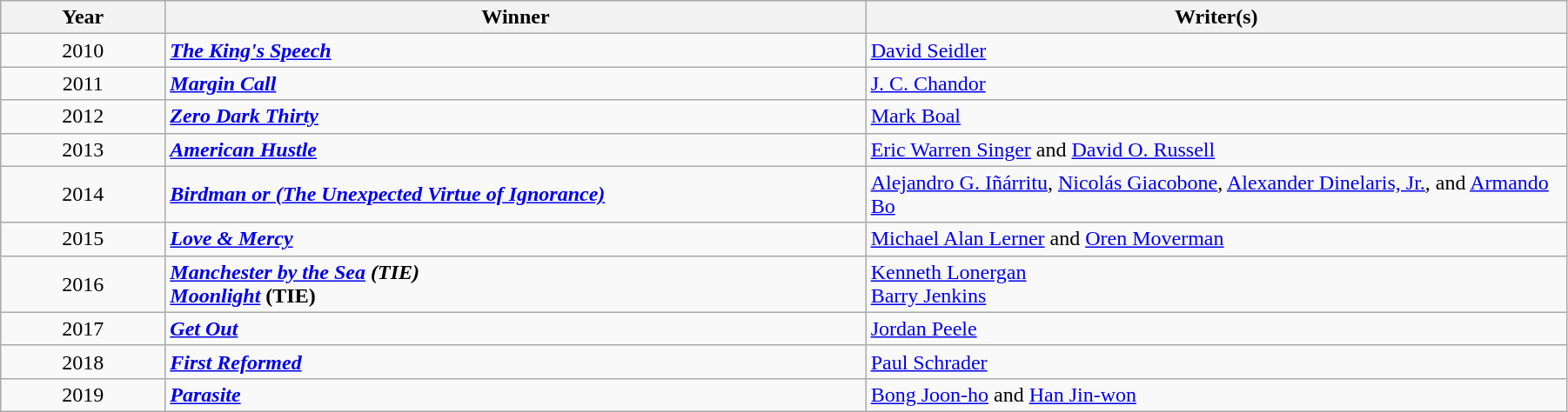<table class="wikitable" width="95%" cellpadding="5">
<tr>
<th width="100"><strong>Year</strong></th>
<th width="450"><strong>Winner</strong></th>
<th width="450"><strong>Writer(s)</strong></th>
</tr>
<tr>
<td style="text-align:center;">2010</td>
<td><strong><em><a href='#'>The King's Speech</a></em></strong></td>
<td><a href='#'>David Seidler</a></td>
</tr>
<tr>
<td style="text-align:center;">2011</td>
<td><strong><em><a href='#'>Margin Call</a></em></strong></td>
<td><a href='#'>J. C. Chandor</a></td>
</tr>
<tr>
<td style="text-align:center;">2012</td>
<td><strong><em><a href='#'>Zero Dark Thirty</a></em></strong></td>
<td><a href='#'>Mark Boal</a></td>
</tr>
<tr>
<td style="text-align:center;">2013</td>
<td><strong><em><a href='#'>American Hustle</a></em></strong></td>
<td><a href='#'>Eric Warren Singer</a> and <a href='#'>David O. Russell</a></td>
</tr>
<tr>
<td style="text-align:center;">2014</td>
<td><strong><em><a href='#'>Birdman or (The Unexpected Virtue of Ignorance)</a></em></strong></td>
<td><a href='#'>Alejandro G. Iñárritu</a>, <a href='#'>Nicolás Giacobone</a>, <a href='#'>Alexander Dinelaris, Jr.</a>, and <a href='#'>Armando Bo</a></td>
</tr>
<tr>
<td style="text-align:center;">2015</td>
<td><strong><em><a href='#'>Love & Mercy</a></em></strong></td>
<td><a href='#'>Michael Alan Lerner</a> and <a href='#'>Oren Moverman</a></td>
</tr>
<tr>
<td style="text-align:center;">2016</td>
<td><strong><em><a href='#'>Manchester by the Sea</a><em> (TIE)<strong><br></em></strong><a href='#'>Moonlight</a></em> (TIE)</strong></td>
<td><a href='#'>Kenneth Lonergan</a><br><a href='#'>Barry Jenkins</a></td>
</tr>
<tr>
<td style="text-align:center;">2017</td>
<td><strong><em><a href='#'>Get Out</a></em></strong></td>
<td><a href='#'>Jordan Peele</a></td>
</tr>
<tr>
<td style="text-align:center;">2018</td>
<td><strong><em><a href='#'>First Reformed</a></em></strong></td>
<td><a href='#'>Paul Schrader</a></td>
</tr>
<tr>
<td style="text-align:center;">2019</td>
<td><strong><em><a href='#'>Parasite</a></em></strong></td>
<td><a href='#'>Bong Joon-ho</a> and <a href='#'>Han Jin-won</a></td>
</tr>
</table>
